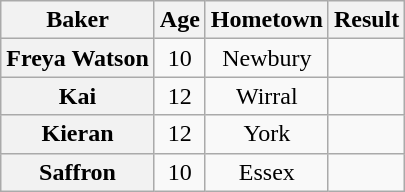<table class="wikitable sortable" style="display:inline-table; text-align:center">
<tr>
<th scope="col">Baker</th>
<th scope="col">Age</th>
<th scope="col">Hometown</th>
<th scope="col">Result</th>
</tr>
<tr>
<th scope="row">Freya Watson</th>
<td>10</td>
<td>Newbury</td>
<td></td>
</tr>
<tr>
<th scope="row">Kai</th>
<td>12</td>
<td>Wirral</td>
<td></td>
</tr>
<tr>
<th scope="row">Kieran</th>
<td>12</td>
<td>York</td>
<td></td>
</tr>
<tr>
<th scope="row">Saffron</th>
<td>10</td>
<td>Essex</td>
<td></td>
</tr>
</table>
